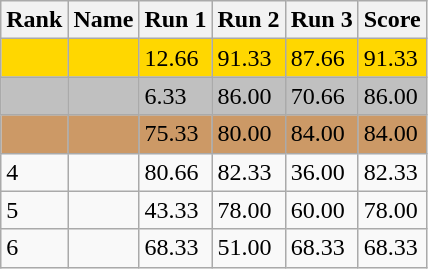<table class="wikitable">
<tr>
<th>Rank</th>
<th>Name</th>
<th>Run 1</th>
<th>Run 2</th>
<th>Run 3</th>
<th>Score</th>
</tr>
<tr style="background:gold;">
<td></td>
<td></td>
<td>12.66</td>
<td>91.33</td>
<td>87.66</td>
<td>91.33</td>
</tr>
<tr style="background:silver;">
<td></td>
<td></td>
<td>6.33</td>
<td>86.00</td>
<td>70.66</td>
<td>86.00</td>
</tr>
<tr style="background:#CC9966;">
<td></td>
<td></td>
<td>75.33</td>
<td>80.00</td>
<td>84.00</td>
<td>84.00</td>
</tr>
<tr>
<td>4</td>
<td></td>
<td>80.66</td>
<td>82.33</td>
<td>36.00</td>
<td>82.33</td>
</tr>
<tr>
<td>5</td>
<td></td>
<td>43.33</td>
<td>78.00</td>
<td>60.00</td>
<td>78.00</td>
</tr>
<tr>
<td>6</td>
<td></td>
<td>68.33</td>
<td>51.00</td>
<td>68.33</td>
<td>68.33</td>
</tr>
</table>
